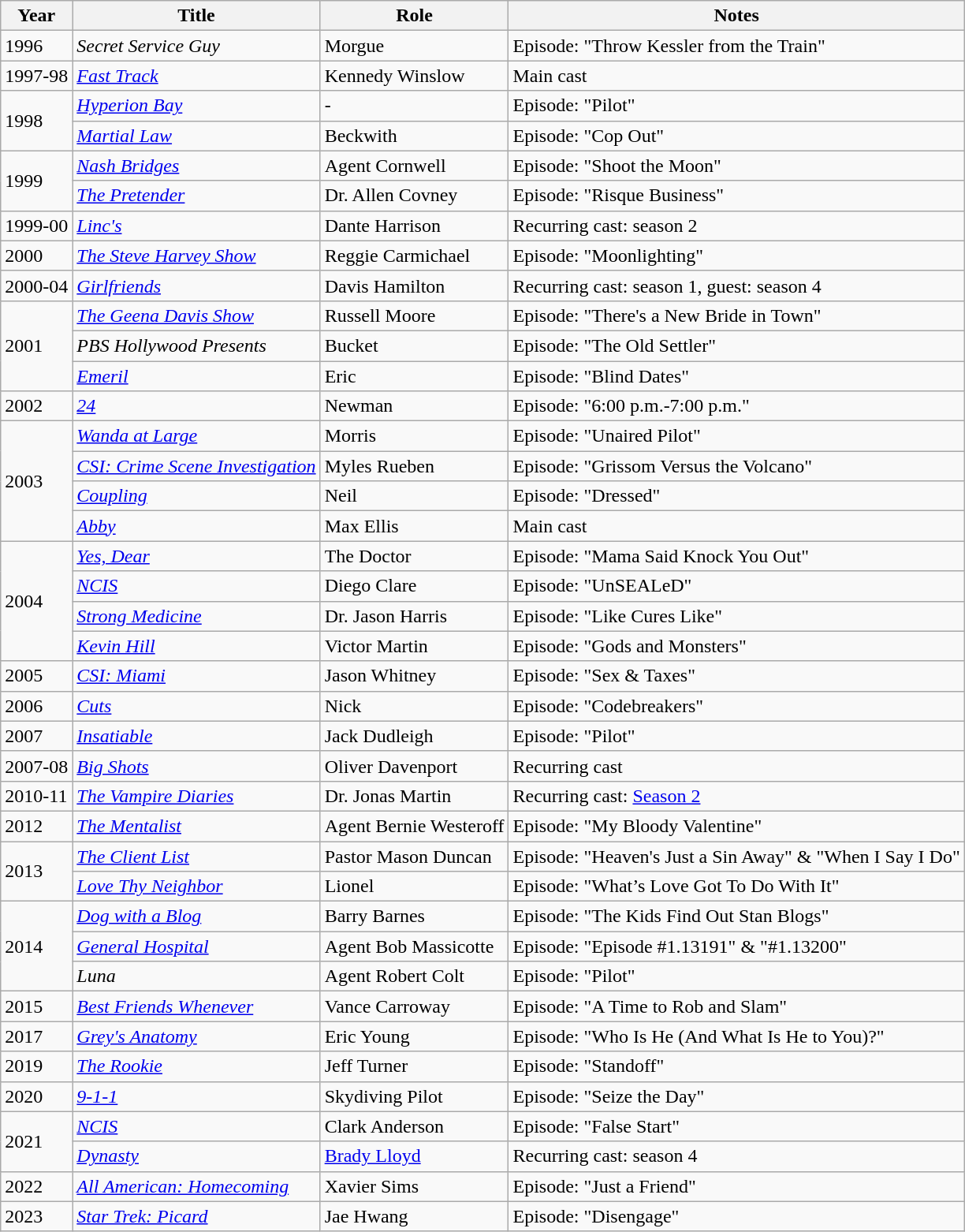<table class="wikitable sortable">
<tr>
<th>Year</th>
<th>Title</th>
<th>Role</th>
<th scope="col" class="unsortable">Notes</th>
</tr>
<tr>
<td>1996</td>
<td><em>Secret Service Guy</em></td>
<td>Morgue</td>
<td>Episode: "Throw Kessler from the Train"</td>
</tr>
<tr>
<td>1997-98</td>
<td><em><a href='#'>Fast Track</a></em></td>
<td>Kennedy Winslow</td>
<td>Main cast</td>
</tr>
<tr>
<td rowspan=2>1998</td>
<td><em><a href='#'>Hyperion Bay</a></em></td>
<td>-</td>
<td>Episode: "Pilot"</td>
</tr>
<tr>
<td><em><a href='#'>Martial Law</a></em></td>
<td>Beckwith</td>
<td>Episode: "Cop Out"</td>
</tr>
<tr>
<td rowspan=2>1999</td>
<td><em><a href='#'>Nash Bridges</a></em></td>
<td>Agent Cornwell</td>
<td>Episode: "Shoot the Moon"</td>
</tr>
<tr>
<td><em><a href='#'>The Pretender</a></em></td>
<td>Dr. Allen Covney</td>
<td>Episode: "Risque Business"</td>
</tr>
<tr>
<td>1999-00</td>
<td><em><a href='#'>Linc's</a></em></td>
<td>Dante Harrison</td>
<td>Recurring cast: season 2</td>
</tr>
<tr>
<td>2000</td>
<td><em><a href='#'>The Steve Harvey Show</a></em></td>
<td>Reggie Carmichael</td>
<td>Episode: "Moonlighting"</td>
</tr>
<tr>
<td>2000-04</td>
<td><em><a href='#'>Girlfriends</a></em></td>
<td>Davis Hamilton</td>
<td>Recurring cast: season 1, guest: season 4</td>
</tr>
<tr>
<td rowspan=3>2001</td>
<td><em><a href='#'>The Geena Davis Show</a></em></td>
<td>Russell Moore</td>
<td>Episode: "There's a New Bride in Town"</td>
</tr>
<tr>
<td><em>PBS Hollywood Presents</em></td>
<td>Bucket</td>
<td>Episode: "The Old Settler"</td>
</tr>
<tr>
<td><em><a href='#'>Emeril</a></em></td>
<td>Eric</td>
<td>Episode: "Blind Dates"</td>
</tr>
<tr>
<td>2002</td>
<td><em><a href='#'>24</a></em></td>
<td>Newman</td>
<td>Episode: "6:00 p.m.-7:00 p.m."</td>
</tr>
<tr>
<td rowspan=4>2003</td>
<td><em><a href='#'>Wanda at Large</a></em></td>
<td>Morris</td>
<td>Episode: "Unaired Pilot"</td>
</tr>
<tr>
<td><em><a href='#'>CSI: Crime Scene Investigation</a></em></td>
<td>Myles Rueben</td>
<td>Episode: "Grissom Versus the Volcano"</td>
</tr>
<tr>
<td><em><a href='#'>Coupling</a></em></td>
<td>Neil</td>
<td>Episode: "Dressed"</td>
</tr>
<tr>
<td><em><a href='#'>Abby</a></em></td>
<td>Max Ellis</td>
<td>Main cast</td>
</tr>
<tr>
<td rowspan=4>2004</td>
<td><em><a href='#'>Yes, Dear</a></em></td>
<td>The Doctor</td>
<td>Episode: "Mama Said Knock You Out"</td>
</tr>
<tr>
<td><em><a href='#'>NCIS</a></em></td>
<td>Diego Clare</td>
<td>Episode: "UnSEALeD"</td>
</tr>
<tr>
<td><em><a href='#'>Strong Medicine</a></em></td>
<td>Dr. Jason Harris</td>
<td>Episode: "Like Cures Like"</td>
</tr>
<tr>
<td><em><a href='#'>Kevin Hill</a></em></td>
<td>Victor Martin</td>
<td>Episode: "Gods and Monsters"</td>
</tr>
<tr>
<td>2005</td>
<td><em><a href='#'>CSI: Miami</a></em></td>
<td>Jason Whitney</td>
<td>Episode: "Sex & Taxes"</td>
</tr>
<tr>
<td>2006</td>
<td><em><a href='#'>Cuts</a></em></td>
<td>Nick</td>
<td>Episode: "Codebreakers"</td>
</tr>
<tr>
<td>2007</td>
<td><em><a href='#'>Insatiable</a></em></td>
<td>Jack Dudleigh</td>
<td>Episode: "Pilot"</td>
</tr>
<tr>
<td>2007-08</td>
<td><em><a href='#'>Big Shots</a></em></td>
<td>Oliver Davenport</td>
<td>Recurring cast</td>
</tr>
<tr>
<td>2010-11</td>
<td><em><a href='#'>The Vampire Diaries</a></em></td>
<td>Dr. Jonas Martin</td>
<td>Recurring cast: <a href='#'>Season 2</a></td>
</tr>
<tr>
<td>2012</td>
<td><em><a href='#'>The Mentalist</a></em></td>
<td>Agent Bernie Westeroff</td>
<td>Episode: "My Bloody Valentine"</td>
</tr>
<tr>
<td rowspan=2>2013</td>
<td><em><a href='#'>The Client List</a></em></td>
<td>Pastor Mason Duncan</td>
<td>Episode: "Heaven's Just a Sin Away" & "When I Say I Do"</td>
</tr>
<tr>
<td><em><a href='#'>Love Thy Neighbor</a></em></td>
<td>Lionel</td>
<td>Episode: "What’s Love Got To Do With It"</td>
</tr>
<tr>
<td rowspan=3>2014</td>
<td><em><a href='#'>Dog with a Blog</a></em></td>
<td>Barry Barnes</td>
<td>Episode: "The Kids Find Out Stan Blogs"</td>
</tr>
<tr>
<td><em><a href='#'>General Hospital</a></em></td>
<td>Agent Bob Massicotte</td>
<td>Episode: "Episode #1.13191" & "#1.13200"</td>
</tr>
<tr>
<td><em>Luna</em></td>
<td>Agent Robert Colt</td>
<td>Episode: "Pilot"</td>
</tr>
<tr>
<td>2015</td>
<td><em><a href='#'>Best Friends Whenever</a></em></td>
<td>Vance Carroway</td>
<td>Episode: "A Time to Rob and Slam"</td>
</tr>
<tr>
<td>2017</td>
<td><em><a href='#'>Grey's Anatomy</a></em></td>
<td>Eric Young</td>
<td>Episode: "Who Is He (And What Is He to You)?"</td>
</tr>
<tr>
<td>2019</td>
<td><em><a href='#'>The Rookie</a></em></td>
<td>Jeff Turner</td>
<td>Episode: "Standoff"</td>
</tr>
<tr>
<td>2020</td>
<td><em><a href='#'>9-1-1</a></em></td>
<td>Skydiving Pilot</td>
<td>Episode: "Seize the Day"</td>
</tr>
<tr>
<td rowspan=2>2021</td>
<td><em><a href='#'>NCIS</a></em></td>
<td>Clark Anderson</td>
<td>Episode: "False Start"</td>
</tr>
<tr>
<td><em><a href='#'>Dynasty</a></em></td>
<td><a href='#'>Brady Lloyd</a></td>
<td>Recurring cast: season 4</td>
</tr>
<tr>
<td>2022</td>
<td><em><a href='#'>All American: Homecoming</a></em></td>
<td>Xavier Sims</td>
<td>Episode: "Just a Friend"</td>
</tr>
<tr>
<td>2023</td>
<td><em><a href='#'>Star Trek: Picard</a></em></td>
<td>Jae Hwang</td>
<td>Episode: "Disengage"</td>
</tr>
</table>
